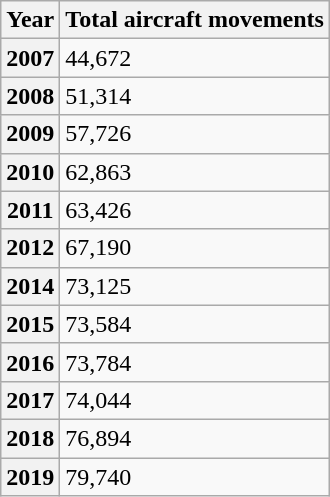<table class=wikitable>
<tr>
<th>Year</th>
<th>Total aircraft movements</th>
</tr>
<tr>
<th>2007</th>
<td>44,672</td>
</tr>
<tr>
<th>2008</th>
<td>51,314</td>
</tr>
<tr>
<th>2009</th>
<td>57,726</td>
</tr>
<tr>
<th>2010</th>
<td>62,863</td>
</tr>
<tr>
<th>2011</th>
<td>63,426</td>
</tr>
<tr>
<th>2012</th>
<td>67,190</td>
</tr>
<tr>
<th>2014</th>
<td>73,125</td>
</tr>
<tr>
<th>2015</th>
<td>73,584</td>
</tr>
<tr>
<th>2016</th>
<td>73,784</td>
</tr>
<tr>
<th>2017</th>
<td>74,044</td>
</tr>
<tr>
<th>2018</th>
<td>76,894</td>
</tr>
<tr>
<th>2019</th>
<td>79,740</td>
</tr>
</table>
